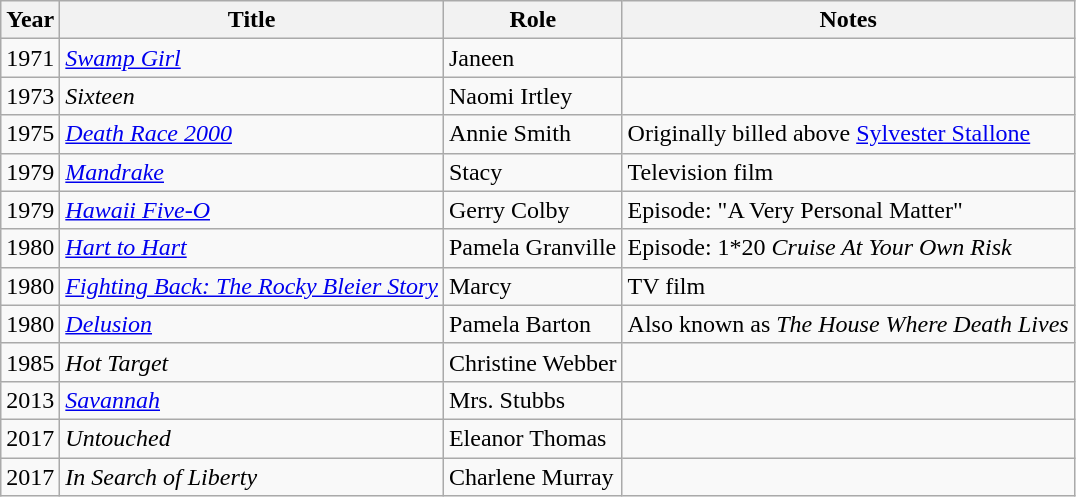<table class=wikitable>
<tr>
<th>Year</th>
<th>Title</th>
<th>Role</th>
<th>Notes</th>
</tr>
<tr>
<td>1971</td>
<td><em><a href='#'>Swamp Girl</a></em></td>
<td>Janeen</td>
<td></td>
</tr>
<tr>
<td>1973</td>
<td><em>Sixteen</em></td>
<td>Naomi Irtley</td>
<td></td>
</tr>
<tr>
<td>1975</td>
<td><em><a href='#'>Death Race 2000</a></em></td>
<td>Annie Smith</td>
<td>Originally billed above <a href='#'>Sylvester Stallone</a></td>
</tr>
<tr>
<td>1979</td>
<td><em><a href='#'>Mandrake</a></em></td>
<td>Stacy</td>
<td>Television film</td>
</tr>
<tr>
<td>1979</td>
<td><em><a href='#'>Hawaii Five-O</a></em></td>
<td>Gerry Colby</td>
<td>Episode: "A Very Personal Matter"</td>
</tr>
<tr>
<td>1980</td>
<td><em><a href='#'>Hart to Hart</a></em></td>
<td>Pamela Granville</td>
<td>Episode: 1*20 <em>Cruise At Your Own Risk</em></td>
</tr>
<tr>
<td>1980</td>
<td><em><a href='#'>Fighting Back: The Rocky Bleier Story</a></em></td>
<td>Marcy</td>
<td>TV film</td>
</tr>
<tr>
<td>1980</td>
<td><em><a href='#'>Delusion</a></em></td>
<td>Pamela Barton</td>
<td>Also known as <em>The House Where Death Lives</em></td>
</tr>
<tr>
<td>1985</td>
<td><em>Hot Target</em></td>
<td>Christine Webber</td>
<td></td>
</tr>
<tr>
<td>2013</td>
<td><em><a href='#'>Savannah</a></em></td>
<td>Mrs. Stubbs</td>
<td></td>
</tr>
<tr>
<td>2017</td>
<td><em>Untouched</em></td>
<td>Eleanor Thomas</td>
<td></td>
</tr>
<tr>
<td>2017</td>
<td><em>In Search of Liberty</em></td>
<td>Charlene Murray</td>
<td></td>
</tr>
</table>
